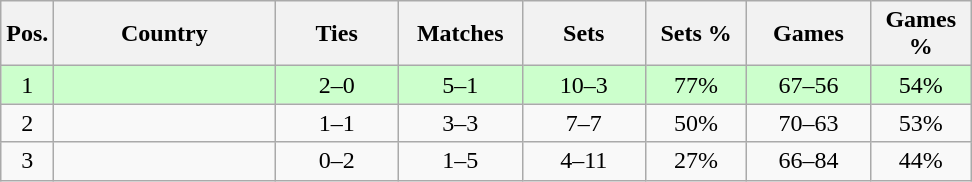<table class="wikitable nowrap" style=text-align:center>
<tr>
<th>Pos.</th>
<th width=140>Country</th>
<th width=75>Ties</th>
<th width=75>Matches</th>
<th width=75>Sets</th>
<th width=60>Sets %</th>
<th width=75>Games</th>
<th width=60>Games %</th>
</tr>
<tr bgcolor=ccffcc>
<td>1</td>
<td align=left></td>
<td>2–0</td>
<td>5–1</td>
<td>10–3</td>
<td>77%</td>
<td>67–56</td>
<td>54%</td>
</tr>
<tr bgcolor=>
<td>2</td>
<td align=left></td>
<td>1–1</td>
<td>3–3</td>
<td>7–7</td>
<td>50%</td>
<td>70–63</td>
<td>53%</td>
</tr>
<tr bgcolor=>
<td>3</td>
<td align=left></td>
<td>0–2</td>
<td>1–5</td>
<td>4–11</td>
<td>27%</td>
<td>66–84</td>
<td>44%</td>
</tr>
</table>
